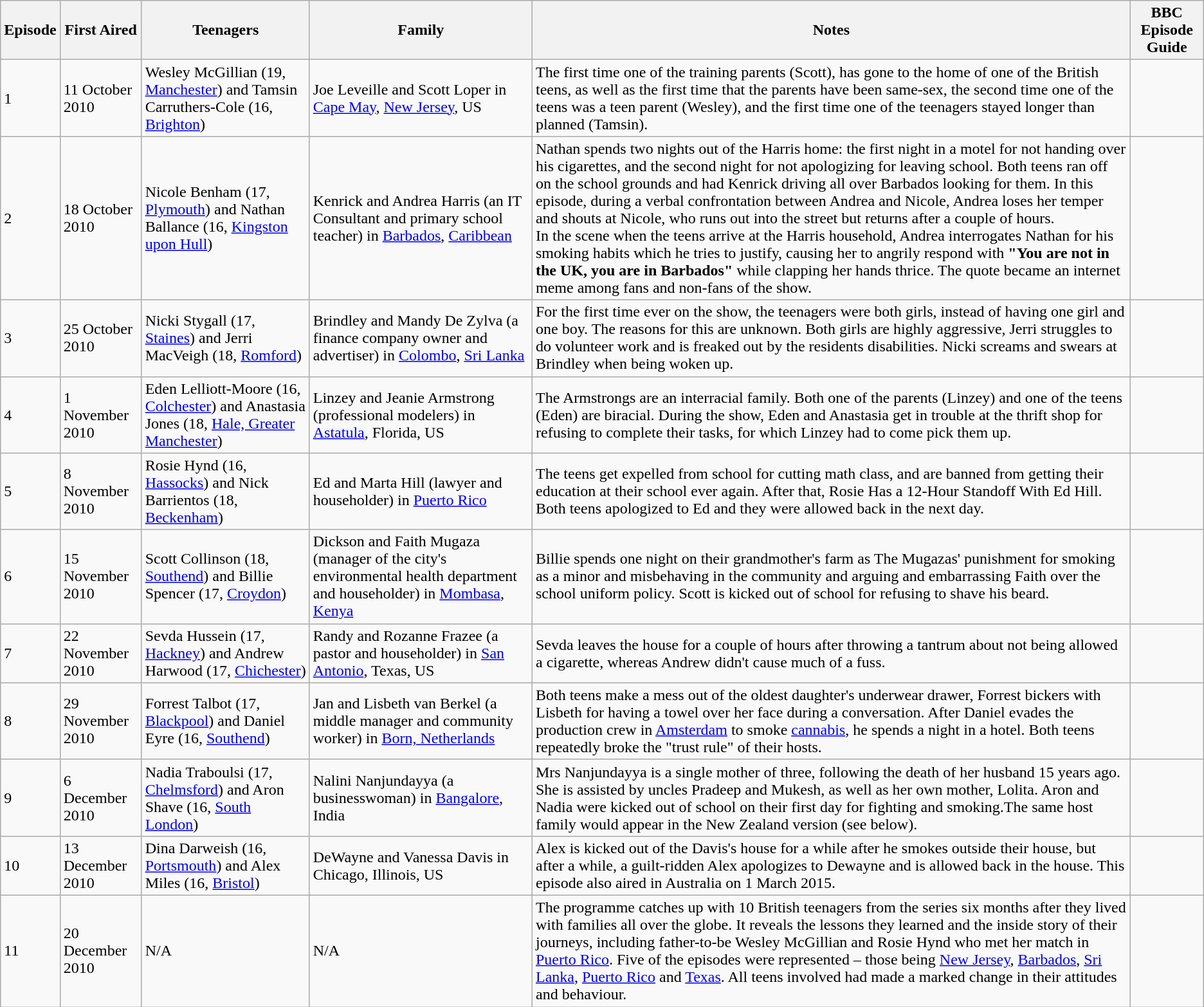<table class=wikitable>
<tr>
<th>Episode</th>
<th>First Aired</th>
<th>Teenagers</th>
<th>Family</th>
<th>Notes</th>
<th>BBC Episode Guide</th>
</tr>
<tr>
<td>1</td>
<td>11 October 2010</td>
<td>Wesley McGillian (19, <a href='#'>Manchester</a>) and Tamsin Carruthers-Cole (16, <a href='#'>Brighton</a>)</td>
<td>Joe Leveille and Scott Loper in <a href='#'>Cape May</a>, <a href='#'>New Jersey</a>, US</td>
<td>The first time one of the training parents (Scott), has gone to the home of one of the British teens, as well as the first time that the parents have been same-sex, the second time one of the teens was a teen parent (Wesley), and the first time one of the teenagers stayed longer than planned (Tamsin).</td>
<td></td>
</tr>
<tr>
<td>2</td>
<td>18 October 2010</td>
<td>Nicole Benham (17, <a href='#'>Plymouth</a>) and Nathan Ballance (16, <a href='#'>Kingston upon Hull</a>)</td>
<td>Kenrick and Andrea Harris (an IT Consultant and primary school teacher) in <a href='#'>Barbados</a>, <a href='#'>Caribbean</a></td>
<td>Nathan spends two nights out of the Harris home: the first night in a motel for not handing over his cigarettes, and the second night for not apologizing for leaving school. Both teens ran off on the school grounds and had Kenrick driving all over Barbados looking for them. In this episode, during a verbal confrontation between Andrea and Nicole, Andrea loses her temper and shouts at Nicole, who runs out into the street but returns after a couple of hours.<br>In the scene when the teens arrive at the Harris household, Andrea interrogates Nathan for his smoking habits which he tries to justify, causing her to angrily respond with <strong>"You are not in the UK, you are in Barbados"</strong> while clapping her hands thrice. The quote became an internet meme among fans and non-fans of the show.</td>
<td></td>
</tr>
<tr>
<td>3</td>
<td>25 October 2010</td>
<td>Nicki Stygall (17, <a href='#'>Staines</a>) and Jerri MacVeigh (18, <a href='#'>Romford</a>)</td>
<td>Brindley and Mandy De Zylva (a finance company owner and advertiser) in <a href='#'>Colombo</a>, <a href='#'>Sri Lanka</a></td>
<td>For the first time ever on the show, the teenagers were both girls, instead of having one girl and one boy. The reasons for this are unknown. Both girls are highly aggressive, Jerri struggles to do volunteer work and is freaked out by the residents disabilities. Nicki screams and swears at Brindley when being woken up.</td>
<td></td>
</tr>
<tr>
<td>4</td>
<td>1 November 2010</td>
<td>Eden Lelliott-Moore (16, <a href='#'>Colchester</a>) and Anastasia Jones (18, <a href='#'>Hale, Greater Manchester</a>)</td>
<td>Linzey and Jeanie Armstrong (professional modelers) in <a href='#'>Astatula</a>, Florida, US</td>
<td>The Armstrongs are an interracial family. Both one of the parents (Linzey) and one of the teens (Eden) are biracial. During the show, Eden and Anastasia get in trouble at the thrift shop for refusing to complete their tasks, for which Linzey had to come pick them up.</td>
<td></td>
</tr>
<tr>
<td>5</td>
<td>8 November 2010</td>
<td>Rosie Hynd (16, <a href='#'>Hassocks</a>) and Nick Barrientos (18, <a href='#'>Beckenham</a>)</td>
<td>Ed and Marta Hill (lawyer and householder) in <a href='#'>Puerto Rico</a></td>
<td>The teens get expelled from school for cutting math class, and are banned from getting their education at their school ever again. After that, Rosie Has a 12-Hour Standoff With Ed Hill. Both teens apologized to Ed and they were allowed back in the next day.</td>
<td></td>
</tr>
<tr>
<td>6</td>
<td>15 November 2010</td>
<td>Scott Collinson (18, <a href='#'>Southend</a>) and Billie Spencer (17, <a href='#'>Croydon</a>)</td>
<td>Dickson and Faith Mugaza (manager of the city's environmental health department and householder) in <a href='#'>Mombasa</a>, <a href='#'>Kenya</a></td>
<td>Billie spends one night on their grandmother's farm as The Mugazas' punishment for smoking as a minor and misbehaving in the community and arguing and embarrassing Faith over the school uniform policy. Scott is kicked out of school for refusing to shave his beard.</td>
<td></td>
</tr>
<tr>
<td>7</td>
<td>22 November 2010</td>
<td>Sevda Hussein (17, <a href='#'>Hackney</a>) and Andrew Harwood (17, <a href='#'>Chichester</a>)</td>
<td>Randy and Rozanne Frazee (a pastor and householder) in <a href='#'>San Antonio</a>, Texas, US</td>
<td>Sevda leaves the house for a couple of hours after throwing a tantrum about not being allowed a cigarette, whereas Andrew didn't cause much of a fuss.</td>
<td></td>
</tr>
<tr>
<td>8</td>
<td>29 November 2010</td>
<td>Forrest Talbot (17, <a href='#'>Blackpool</a>) and Daniel Eyre (16, <a href='#'>Southend</a>)</td>
<td>Jan and Lisbeth van Berkel (a middle manager and community worker) in <a href='#'>Born, Netherlands</a></td>
<td>Both teens make a mess out of the oldest daughter's underwear drawer, Forrest bickers with Lisbeth for having a towel over her face during a conversation. After Daniel evades the production crew in <a href='#'>Amsterdam</a> to smoke <a href='#'>cannabis</a>, he spends a night in a hotel. Both teens repeatedly broke the "trust rule" of their hosts.</td>
</tr>
<tr>
<td>9</td>
<td>6 December 2010</td>
<td>Nadia Traboulsi (17, <a href='#'>Chelmsford</a>) and Aron Shave (16, <a href='#'>South London</a>)</td>
<td>Nalini Nanjundayya (a businesswoman) in <a href='#'>Bangalore</a>, India</td>
<td>Mrs Nanjundayya is a single mother of three, following the death of her husband 15 years ago. She is assisted by uncles Pradeep and Mukesh, as well as her own mother, Lolita. Aron and Nadia were kicked out of school on their first day for fighting and smoking.The same host family would appear in the New Zealand version (see below).</td>
<td></td>
</tr>
<tr>
<td>10</td>
<td>13 December 2010</td>
<td>Dina Darweish (16, <a href='#'>Portsmouth</a>) and Alex Miles (16, <a href='#'>Bristol</a>)</td>
<td>DeWayne and Vanessa Davis in Chicago, Illinois, US</td>
<td>Alex is kicked out of the Davis's house for a while after he smokes outside their house, but after a while, a guilt-ridden Alex apologizes to Dewayne and is allowed back in the house. This episode also aired in Australia on 1 March 2015.</td>
<td></td>
</tr>
<tr>
<td>11</td>
<td>20 December 2010</td>
<td>N/A</td>
<td>N/A</td>
<td>The programme catches up with 10 British teenagers from the series six months after they lived with families all over the globe. It reveals the lessons they learned and the inside story of their journeys, including father-to-be Wesley McGillian and Rosie Hynd who met her match in <a href='#'>Puerto Rico</a>. Five of the episodes were represented – those being <a href='#'>New Jersey</a>, <a href='#'>Barbados</a>, <a href='#'>Sri Lanka</a>, <a href='#'>Puerto Rico</a> and <a href='#'>Texas</a>. All teens involved had made a marked change in their attitudes and behaviour.</td>
<td></td>
</tr>
</table>
